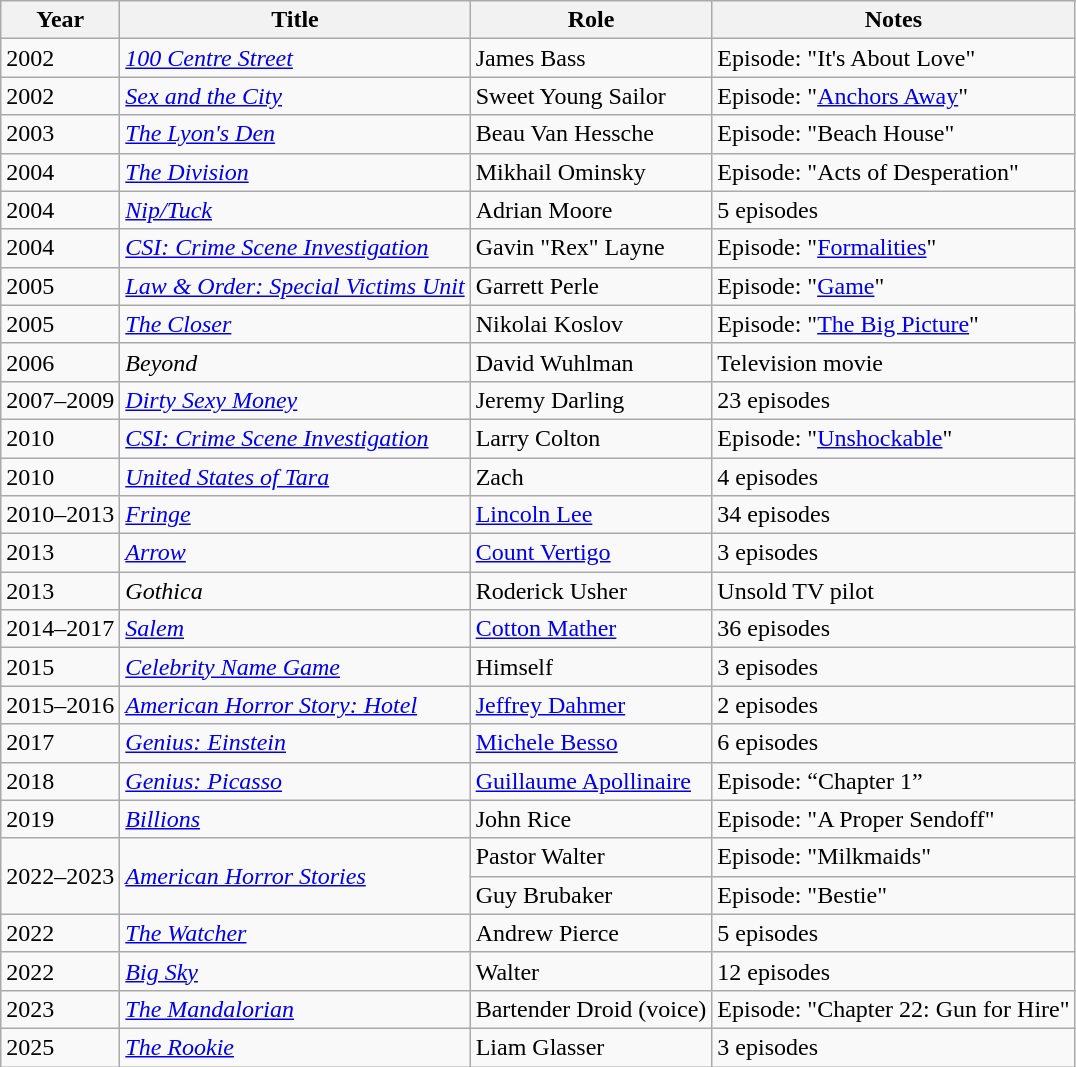<table class="wikitable sortable">
<tr>
<th>Year</th>
<th>Title</th>
<th>Role</th>
<th class="unsortable">Notes</th>
</tr>
<tr>
<td>2002</td>
<td><em><a href='#'>100 Centre Street</a></em></td>
<td>James Bass</td>
<td>Episode: "It's About Love"</td>
</tr>
<tr>
<td>2002</td>
<td><em><a href='#'>Sex and the City</a></em></td>
<td>Sweet Young Sailor</td>
<td>Episode: "<a href='#'>Anchors Away</a>"</td>
</tr>
<tr>
<td>2003</td>
<td><em><a href='#'>The Lyon's Den</a></em></td>
<td>Beau Van Hessche</td>
<td>Episode: "Beach House"</td>
</tr>
<tr>
<td>2004</td>
<td><em><a href='#'>The Division</a></em></td>
<td>Mikhail Ominsky</td>
<td>Episode: "Acts of Desperation"</td>
</tr>
<tr>
<td>2004</td>
<td><em><a href='#'>Nip/Tuck</a></em></td>
<td>Adrian Moore</td>
<td>5 episodes</td>
</tr>
<tr>
<td>2004</td>
<td><em><a href='#'>CSI: Crime Scene Investigation</a></em></td>
<td>Gavin "Rex" Layne</td>
<td>Episode: "<a href='#'>Formalities</a>"</td>
</tr>
<tr>
<td>2005</td>
<td><em><a href='#'>Law & Order: Special Victims Unit</a></em></td>
<td>Garrett Perle</td>
<td>Episode: "<a href='#'>Game</a>"</td>
</tr>
<tr>
<td>2005</td>
<td><em><a href='#'>The Closer</a></em></td>
<td>Nikolai Koslov</td>
<td>Episode: "<a href='#'>The Big Picture</a>"</td>
</tr>
<tr>
<td>2006</td>
<td><em>Beyond</em></td>
<td>David Wuhlman</td>
<td>Television movie</td>
</tr>
<tr>
<td>2007–2009</td>
<td><em><a href='#'>Dirty Sexy Money</a></em></td>
<td>Jeremy Darling</td>
<td>23 episodes</td>
</tr>
<tr>
<td>2010</td>
<td><em><a href='#'>CSI: Crime Scene Investigation</a></em></td>
<td>Larry Colton</td>
<td>Episode: "<a href='#'>Unshockable</a>"</td>
</tr>
<tr>
<td>2010</td>
<td><em><a href='#'>United States of Tara</a></em></td>
<td>Zach</td>
<td>4 episodes</td>
</tr>
<tr>
<td>2010–2013</td>
<td><em><a href='#'>Fringe</a></em></td>
<td><a href='#'>Lincoln Lee</a></td>
<td>34 episodes</td>
</tr>
<tr>
<td>2013</td>
<td><em><a href='#'>Arrow</a></em></td>
<td><a href='#'>Count Vertigo</a></td>
<td>3 episodes</td>
</tr>
<tr>
<td>2013</td>
<td><em>Gothica</em></td>
<td>Roderick Usher</td>
<td>Unsold TV pilot</td>
</tr>
<tr>
<td>2014–2017</td>
<td><em><a href='#'>Salem</a></em></td>
<td><a href='#'>Cotton Mather</a></td>
<td>36 episodes</td>
</tr>
<tr>
<td>2015</td>
<td><em><a href='#'>Celebrity Name Game</a></em></td>
<td>Himself</td>
<td>3 episodes</td>
</tr>
<tr>
<td>2015–2016</td>
<td><em><a href='#'>American Horror Story: Hotel</a></em></td>
<td><a href='#'>Jeffrey Dahmer</a></td>
<td>2 episodes</td>
</tr>
<tr>
<td>2017</td>
<td><em><a href='#'>Genius: Einstein</a></em></td>
<td><a href='#'>Michele Besso</a></td>
<td>6 episodes</td>
</tr>
<tr>
<td>2018</td>
<td><em><a href='#'>Genius: Picasso</a></em></td>
<td><a href='#'>Guillaume Apollinaire</a></td>
<td>Episode: “Chapter 1”</td>
</tr>
<tr>
<td>2019</td>
<td><em><a href='#'>Billions</a></em></td>
<td>John Rice</td>
<td>Episode: "A Proper Sendoff"</td>
</tr>
<tr>
<td rowspan="2">2022–2023</td>
<td rowspan="2"><em><a href='#'>American Horror Stories</a></em></td>
<td>Pastor Walter</td>
<td>Episode: "Milkmaids"</td>
</tr>
<tr>
<td>Guy Brubaker</td>
<td>Episode: "Bestie"</td>
</tr>
<tr>
<td>2022</td>
<td><em><a href='#'>The Watcher</a></em></td>
<td>Andrew Pierce</td>
<td>5 episodes</td>
</tr>
<tr>
<td>2022</td>
<td><em><a href='#'>Big Sky</a></em></td>
<td>Walter</td>
<td>12 episodes</td>
</tr>
<tr>
<td>2023</td>
<td><em><a href='#'>The Mandalorian</a></em></td>
<td>Bartender Droid (voice)</td>
<td>Episode: "Chapter 22: Gun for Hire"</td>
</tr>
<tr>
<td>2025</td>
<td><em><a href='#'>The Rookie</a></em></td>
<td>Liam Glasser</td>
<td>3 episodes</td>
</tr>
</table>
